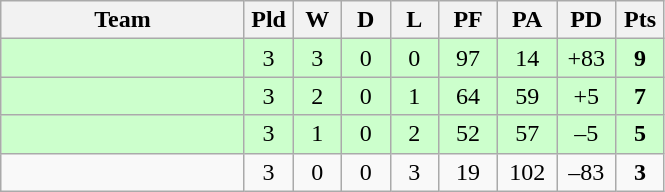<table class="wikitable" style="text-align:center;">
<tr>
<th width=155>Team</th>
<th width=25 abbr="Played">Pld</th>
<th width=25 abbr="Won">W</th>
<th width=25 abbr="Drawn">D</th>
<th width=25 abbr="Lost">L</th>
<th width=32 abbr="Points for">PF</th>
<th width=32 abbr="Points against">PA</th>
<th width=32 abbr="Points difference">PD</th>
<th width=25 abbr="Points">Pts</th>
</tr>
<tr style="background:#ccffcc">
<td align=left></td>
<td>3</td>
<td>3</td>
<td>0</td>
<td>0</td>
<td>97</td>
<td>14</td>
<td>+83</td>
<td><strong>9</strong></td>
</tr>
<tr style="background:#ccffcc">
<td align=left></td>
<td>3</td>
<td>2</td>
<td>0</td>
<td>1</td>
<td>64</td>
<td>59</td>
<td>+5</td>
<td><strong>7</strong></td>
</tr>
<tr style="background:#ccffcc">
<td align=left></td>
<td>3</td>
<td>1</td>
<td>0</td>
<td>2</td>
<td>52</td>
<td>57</td>
<td>–5</td>
<td><strong>5</strong></td>
</tr>
<tr>
<td align=left></td>
<td>3</td>
<td>0</td>
<td>0</td>
<td>3</td>
<td>19</td>
<td>102</td>
<td>–83</td>
<td><strong>3</strong></td>
</tr>
</table>
